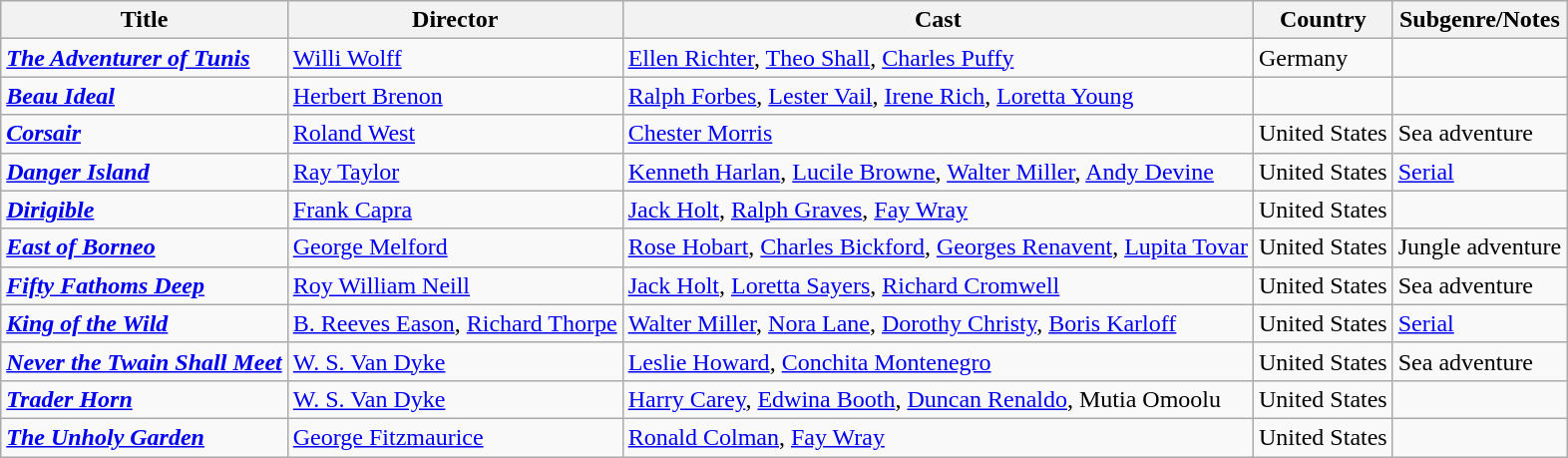<table class="wikitable">
<tr>
<th>Title</th>
<th>Director</th>
<th>Cast</th>
<th>Country</th>
<th>Subgenre/Notes</th>
</tr>
<tr>
<td><strong><em><a href='#'>The Adventurer of Tunis</a></em></strong></td>
<td><a href='#'>Willi Wolff</a></td>
<td><a href='#'>Ellen Richter</a>, <a href='#'>Theo Shall</a>, <a href='#'>Charles Puffy</a></td>
<td>Germany</td>
<td></td>
</tr>
<tr>
<td><strong><em><a href='#'>Beau Ideal</a></em></strong></td>
<td><a href='#'>Herbert Brenon</a></td>
<td><a href='#'>Ralph Forbes</a>, <a href='#'>Lester Vail</a>, <a href='#'>Irene Rich</a>, <a href='#'>Loretta Young</a></td>
<td></td>
<td></td>
</tr>
<tr>
<td><strong><em><a href='#'>Corsair</a></em></strong></td>
<td><a href='#'>Roland West</a></td>
<td><a href='#'>Chester Morris</a></td>
<td>United States</td>
<td>Sea adventure</td>
</tr>
<tr>
<td><strong><em><a href='#'>Danger Island</a></em></strong></td>
<td><a href='#'>Ray Taylor</a></td>
<td><a href='#'>Kenneth Harlan</a>, <a href='#'>Lucile Browne</a>, <a href='#'>Walter Miller</a>, <a href='#'>Andy Devine</a></td>
<td>United States</td>
<td><a href='#'>Serial</a></td>
</tr>
<tr>
<td><strong><em><a href='#'>Dirigible</a></em></strong></td>
<td><a href='#'>Frank Capra</a></td>
<td><a href='#'>Jack Holt</a>, <a href='#'>Ralph Graves</a>, <a href='#'>Fay Wray</a></td>
<td>United States</td>
<td></td>
</tr>
<tr>
<td><strong><em><a href='#'>East of Borneo</a></em></strong></td>
<td><a href='#'>George Melford</a></td>
<td><a href='#'>Rose Hobart</a>, <a href='#'>Charles Bickford</a>, <a href='#'>Georges Renavent</a>, <a href='#'>Lupita Tovar</a></td>
<td>United States</td>
<td>Jungle adventure</td>
</tr>
<tr>
<td><strong><em><a href='#'>Fifty Fathoms Deep</a></em></strong></td>
<td><a href='#'>Roy William Neill</a></td>
<td><a href='#'>Jack Holt</a>, <a href='#'>Loretta Sayers</a>, <a href='#'>Richard Cromwell</a></td>
<td>United States</td>
<td>Sea adventure</td>
</tr>
<tr>
<td><strong><em><a href='#'>King of the Wild</a></em></strong></td>
<td><a href='#'>B. Reeves Eason</a>, <a href='#'>Richard Thorpe</a></td>
<td><a href='#'>Walter Miller</a>, <a href='#'>Nora Lane</a>, <a href='#'>Dorothy Christy</a>, <a href='#'>Boris Karloff</a></td>
<td>United States</td>
<td><a href='#'>Serial</a></td>
</tr>
<tr>
<td><strong><em><a href='#'>Never the Twain Shall Meet</a></em></strong></td>
<td><a href='#'>W. S. Van Dyke</a></td>
<td><a href='#'>Leslie Howard</a>, <a href='#'>Conchita Montenegro</a></td>
<td>United States</td>
<td>Sea adventure</td>
</tr>
<tr>
<td><strong><em><a href='#'>Trader Horn</a></em></strong></td>
<td><a href='#'>W. S. Van Dyke</a></td>
<td><a href='#'>Harry Carey</a>, <a href='#'>Edwina Booth</a>, <a href='#'>Duncan Renaldo</a>, Mutia Omoolu</td>
<td>United States</td>
<td></td>
</tr>
<tr>
<td><strong><em><a href='#'>The Unholy Garden</a></em></strong></td>
<td><a href='#'>George Fitzmaurice</a></td>
<td><a href='#'>Ronald Colman</a>, <a href='#'>Fay Wray</a></td>
<td>United States</td>
<td></td>
</tr>
</table>
